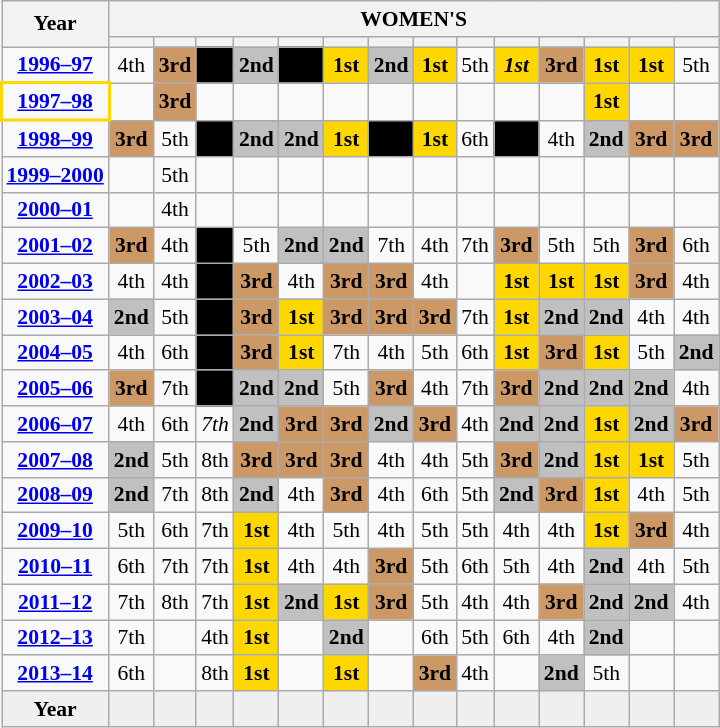<table class="wikitable" style="font-size: 90%;">
<tr>
<th rowspan=2>Year</th>
<th colspan=14>WOMEN'S</th>
</tr>
<tr>
<th></th>
<th></th>
<th></th>
<th></th>
<th></th>
<th></th>
<th></th>
<th></th>
<th></th>
<th></th>
<th></th>
<th></th>
<th></th>
<th></th>
</tr>
<tr align="center" valign="middle">
<td><strong><a href='#'>1996–97</a></strong></td>
<td>4th</td>
<td bgcolor="CC9966"><strong>3rd</strong></td>
<td bgcolor=#000000> </td>
<td bgcolor="silver"><strong>2nd</strong></td>
<td bgcolor=#000000> </td>
<td bgcolor="gold"><strong>1st</strong></td>
<td bgcolor=silver><strong>2nd</strong></td>
<td bgcolor=gold><strong>1st</strong></td>
<td>5th</td>
<td bgcolor=gold><strong><em>1st</em></strong> </td>
<td bgcolor="CC9966"><strong>3rd</strong></td>
<td bgcolor="gold"><strong>1st</strong></td>
<td bgcolor="gold"><strong>1st</strong></td>
<td>5th</td>
</tr>
<tr align="center">
<td style="border: 2px solid gold;"><strong><a href='#'>1997–98</a></strong></td>
<td></td>
<td bgcolor="CC9966"><strong>3rd</strong></td>
<td></td>
<td></td>
<td></td>
<td></td>
<td></td>
<td></td>
<td></td>
<td></td>
<td></td>
<td bgcolor="gold"><strong>1st</strong></td>
<td></td>
<td></td>
</tr>
<tr align="center">
<td><strong><a href='#'>1998–99</a></strong></td>
<td bgcolor="CC9966"><strong>3rd</strong></td>
<td>5th</td>
<td bgcolor=#000000> </td>
<td bgcolor=silver><strong>2nd</strong></td>
<td bgcolor=silver><strong>2nd</strong></td>
<td bgcolor="gold"><strong>1st</strong></td>
<td bgcolor=#000000> </td>
<td bgcolor="gold"><strong>1st</strong></td>
<td>6th</td>
<td bgcolor=#000000> </td>
<td>4th</td>
<td bgcolor=silver><strong>2nd</strong></td>
<td bgcolor="CC9966"><strong>3rd</strong></td>
<td bgcolor="CC9966"><strong>3rd</strong></td>
</tr>
<tr align="center">
<td><strong><a href='#'>1999–2000</a></strong></td>
<td></td>
<td>5th</td>
<td></td>
<td></td>
<td></td>
<td></td>
<td></td>
<td></td>
<td></td>
<td></td>
<td></td>
<td></td>
<td></td>
<td></td>
</tr>
<tr align="center">
<td><strong><a href='#'>2000–01</a></strong></td>
<td></td>
<td>4th</td>
<td></td>
<td></td>
<td></td>
<td></td>
<td></td>
<td></td>
<td></td>
<td></td>
<td></td>
<td></td>
<td></td>
<td></td>
</tr>
<tr align="center">
<td><strong><a href='#'>2001–02</a></strong></td>
<td bgcolor="CC9966"><strong>3rd</strong></td>
<td>4th</td>
<td bgcolor=#000000> </td>
<td>5th</td>
<td bgcolor=silver><strong>2nd</strong></td>
<td bgcolor=silver><strong>2nd</strong></td>
<td>7th</td>
<td>4th</td>
<td>7th</td>
<td bgcolor="CC9966"><strong>3rd</strong></td>
<td>5th</td>
<td>5th</td>
<td bgcolor="CC9966"><strong>3rd</strong></td>
<td>6th</td>
</tr>
<tr align="center">
<td><strong><a href='#'>2002–03</a></strong></td>
<td>4th</td>
<td>4th</td>
<td bgcolor=#000000> </td>
<td bgcolor="CC9966"><strong>3rd</strong></td>
<td>4th</td>
<td bgcolor="CC9966"><strong>3rd</strong></td>
<td bgcolor="CC9966"><strong>3rd</strong></td>
<td>4th</td>
<td></td>
<td bgcolor=gold><strong>1st</strong></td>
<td bgcolor=gold><strong>1st</strong></td>
<td bgcolor=gold><strong>1st</strong></td>
<td bgcolor="CC9966"><strong>3rd</strong></td>
<td>4th</td>
</tr>
<tr align="center">
<td><strong><a href='#'>2003–04</a></strong></td>
<td bgcolor=silver><strong>2nd</strong></td>
<td>5th</td>
<td bgcolor=#000000> </td>
<td bgcolor="CC9966"><strong>3rd</strong></td>
<td bgcolor=gold><strong>1st</strong></td>
<td bgcolor="CC9966"><strong>3rd</strong></td>
<td bgcolor="CC9966"><strong>3rd</strong></td>
<td bgcolor="CC9966"><strong>3rd</strong></td>
<td>7th</td>
<td bgcolor=gold><strong>1st</strong></td>
<td bgcolor=silver><strong>2nd</strong></td>
<td bgcolor=silver><strong>2nd</strong></td>
<td>4th</td>
<td>4th</td>
</tr>
<tr align="center">
<td><strong><a href='#'>2004–05</a></strong></td>
<td>4th</td>
<td>6th</td>
<td bgcolor=#000000> </td>
<td bgcolor="CC9966"><strong>3rd</strong></td>
<td bgcolor=gold><strong>1st</strong></td>
<td>7th</td>
<td>4th</td>
<td>5th</td>
<td>6th</td>
<td bgcolor=gold><strong>1st</strong></td>
<td bgcolor="CC9966"><strong>3rd</strong></td>
<td bgcolor=gold><strong>1st</strong></td>
<td>5th</td>
<td bgcolor=silver><strong>2nd</strong></td>
</tr>
<tr align="center">
<td><strong><a href='#'>2005–06</a></strong></td>
<td bgcolor="CC9966"><strong>3rd</strong></td>
<td>7th</td>
<td bgcolor=#000000> </td>
<td bgcolor=silver><strong>2nd</strong></td>
<td bgcolor=silver><strong>2nd</strong></td>
<td>5th</td>
<td bgcolor="CC9966"><strong>3rd</strong></td>
<td>4th</td>
<td>7th</td>
<td bgcolor="CC9966"><strong>3rd</strong></td>
<td bgcolor=silver><strong>2nd</strong></td>
<td bgcolor=silver><strong>2nd</strong></td>
<td bgcolor=silver><strong>2nd</strong></td>
<td>4th</td>
</tr>
<tr align="center">
<td><strong><a href='#'>2006–07</a></strong></td>
<td>4th</td>
<td>6th</td>
<td><em>7th</em> </td>
<td bgcolor="silver"><strong>2nd</strong></td>
<td bgcolor="CC9966"><strong>3rd</strong></td>
<td bgcolor="CC9966"><strong>3rd</strong></td>
<td bgcolor="silver"><strong>2nd</strong></td>
<td bgcolor="CC9966"><strong>3rd</strong></td>
<td>4th</td>
<td bgcolor="silver"><strong>2nd</strong></td>
<td bgcolor="silver"><strong>2nd</strong></td>
<td bgcolor="gold"><strong>1st</strong></td>
<td bgcolor="silver"><strong>2nd</strong></td>
<td bgcolor="CC9966"><strong>3rd</strong></td>
</tr>
<tr align="center">
<td><strong><a href='#'>2007–08</a></strong></td>
<td bgcolor=silver><strong>2nd</strong></td>
<td>5th</td>
<td>8th</td>
<td bgcolor="CC9966"><strong>3rd</strong></td>
<td bgcolor="CC9966"><strong>3rd</strong></td>
<td bgcolor="CC9966"><strong>3rd</strong></td>
<td>4th</td>
<td>4th</td>
<td>5th</td>
<td bgcolor="CC9966"><strong>3rd</strong></td>
<td bgcolor="silver"><strong>2nd</strong></td>
<td bgcolor=gold><strong>1st</strong></td>
<td bgcolor=gold><strong>1st</strong></td>
<td>5th</td>
</tr>
<tr align="center">
<td><strong><a href='#'>2008–09</a></strong></td>
<td bgcolor=silver><strong>2nd</strong></td>
<td>7th</td>
<td>8th</td>
<td bgcolor=silver><strong>2nd</strong></td>
<td>4th</td>
<td bgcolor=cc9966><strong>3rd</strong></td>
<td>4th</td>
<td>6th</td>
<td>5th</td>
<td bgcolor=silver><strong>2nd</strong></td>
<td bgcolor=cc9966><strong>3rd</strong></td>
<td bgcolor=gold><strong>1st</strong></td>
<td>4th</td>
<td>5th</td>
</tr>
<tr align="center">
<td><strong><a href='#'>2009–10</a></strong></td>
<td>5th</td>
<td>6th</td>
<td>7th</td>
<td bgcolor=gold><strong>1st</strong></td>
<td>4th</td>
<td>5th</td>
<td>4th</td>
<td>5th</td>
<td>5th</td>
<td>4th</td>
<td>4th</td>
<td bgcolor=gold><strong>1st</strong></td>
<td bgcolor="CC9966"><strong>3rd</strong></td>
<td>4th</td>
</tr>
<tr align="center">
<td><strong><a href='#'>2010–11</a></strong></td>
<td>6th</td>
<td>7th</td>
<td>7th</td>
<td bgcolor="gold"><strong>1st</strong></td>
<td>4th</td>
<td>4th</td>
<td bgcolor="CC9966"><strong>3rd</strong></td>
<td>5th</td>
<td>6th</td>
<td>5th</td>
<td>4th</td>
<td bgcolor=silver><strong>2nd</strong></td>
<td>4th</td>
<td>5th</td>
</tr>
<tr align="center">
<td><strong><a href='#'>2011–12</a></strong></td>
<td>7th</td>
<td>8th</td>
<td>7th</td>
<td bgcolor="gold"><strong>1st</strong></td>
<td bgcolor=silver><strong>2nd</strong></td>
<td bgcolor="gold"><strong>1st</strong></td>
<td bgcolor=cc9966><strong>3rd</strong></td>
<td>5th</td>
<td>4th</td>
<td>4th</td>
<td bgcolor=cc9966><strong>3rd</strong></td>
<td bgcolor=silver><strong>2nd</strong></td>
<td bgcolor=silver><strong>2nd</strong></td>
<td>4th</td>
</tr>
<tr align="center">
<td><strong><a href='#'>2012–13</a></strong></td>
<td>7th</td>
<td></td>
<td>4th</td>
<td bgcolor="gold"><strong>1st</strong></td>
<td></td>
<td bgcolor=silver><strong>2nd</strong></td>
<td></td>
<td>6th</td>
<td>5th</td>
<td>6th</td>
<td>4th</td>
<td bgcolor=silver><strong>2nd</strong></td>
<td></td>
<td></td>
</tr>
<tr align="center">
<td><strong><a href='#'>2013–14</a></strong></td>
<td>6th</td>
<td></td>
<td>8th</td>
<td bgcolor=gold><strong>1st</strong></td>
<td></td>
<td bgcolor=gold><strong>1st</strong></td>
<td></td>
<td bgcolor=cc9966><strong>3rd</strong></td>
<td>4th</td>
<td></td>
<td bgcolor=silver><strong>2nd</strong></td>
<td>5th</td>
<td></td>
<td></td>
</tr>
<tr bgcolor="#efefef" align="center">
<td><strong>Year</strong></td>
<td></td>
<td></td>
<td></td>
<td></td>
<td></td>
<td></td>
<td></td>
<td></td>
<td></td>
<td></td>
<td></td>
<td></td>
<td></td>
<td></td>
</tr>
</table>
